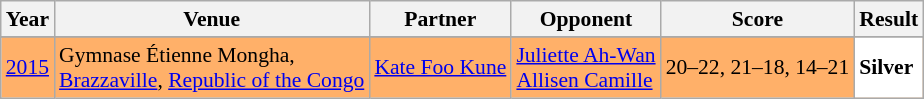<table class="sortable wikitable" style="font-size: 90%;">
<tr>
<th>Year</th>
<th>Venue</th>
<th>Partner</th>
<th>Opponent</th>
<th>Score</th>
<th>Result</th>
</tr>
<tr>
</tr>
<tr style="background:#FFB069">
<td align="center"><a href='#'>2015</a></td>
<td align="left">Gymnase Étienne Mongha,<br><a href='#'>Brazzaville</a>, <a href='#'>Republic of the Congo</a></td>
<td align="left"> <a href='#'>Kate Foo Kune</a></td>
<td align="left"> <a href='#'>Juliette Ah-Wan</a><br> <a href='#'>Allisen Camille</a></td>
<td align="left">20–22, 21–18, 14–21</td>
<td style="text-align:left; background:white"> <strong>Silver</strong></td>
</tr>
</table>
